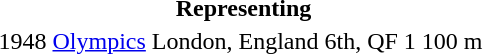<table>
<tr>
<th colspan="6">Representing </th>
</tr>
<tr>
<td>1948</td>
<td><a href='#'>Olympics</a></td>
<td>London, England</td>
<td>6th, QF 1</td>
<td>100 m</td>
<td><a href='#'></a></td>
</tr>
</table>
